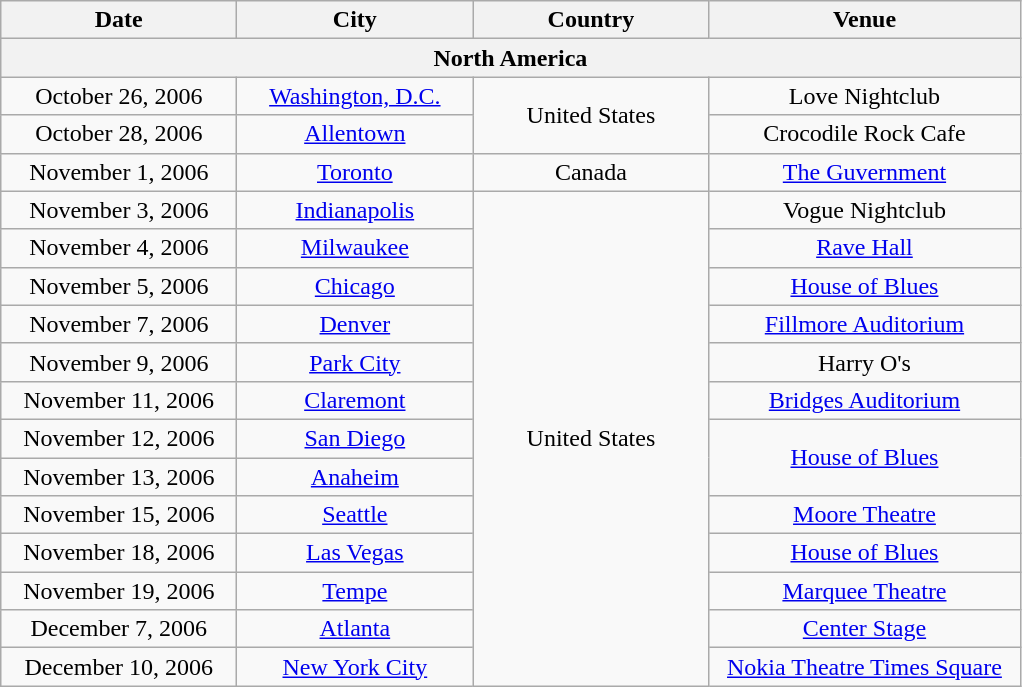<table class="wikitable" style="text-align:center;">
<tr>
<th style="width:150px;">Date</th>
<th style="width:150px;">City</th>
<th style="width:150px;">Country</th>
<th style="width:200px;">Venue</th>
</tr>
<tr>
<th colspan="4">North America</th>
</tr>
<tr>
<td>October 26, 2006</td>
<td><a href='#'>Washington, D.C.</a></td>
<td rowspan="2">United States</td>
<td>Love Nightclub</td>
</tr>
<tr>
<td>October 28, 2006</td>
<td><a href='#'>Allentown</a></td>
<td>Crocodile Rock Cafe</td>
</tr>
<tr>
<td>November 1, 2006</td>
<td><a href='#'>Toronto</a></td>
<td>Canada</td>
<td><a href='#'>The Guvernment</a></td>
</tr>
<tr>
<td>November 3, 2006</td>
<td><a href='#'>Indianapolis</a></td>
<td rowspan="13">United States</td>
<td>Vogue Nightclub</td>
</tr>
<tr>
<td>November 4, 2006</td>
<td><a href='#'>Milwaukee</a></td>
<td><a href='#'>Rave Hall</a></td>
</tr>
<tr>
<td>November 5, 2006</td>
<td><a href='#'>Chicago</a></td>
<td><a href='#'>House of Blues</a></td>
</tr>
<tr>
<td>November 7, 2006</td>
<td><a href='#'>Denver</a></td>
<td><a href='#'>Fillmore Auditorium</a></td>
</tr>
<tr>
<td>November 9, 2006</td>
<td><a href='#'>Park City</a></td>
<td>Harry O's</td>
</tr>
<tr>
<td>November 11, 2006</td>
<td><a href='#'>Claremont</a></td>
<td><a href='#'>Bridges Auditorium</a></td>
</tr>
<tr>
<td>November 12, 2006</td>
<td><a href='#'>San Diego</a></td>
<td rowspan="2"><a href='#'>House of Blues</a></td>
</tr>
<tr>
<td>November 13, 2006</td>
<td><a href='#'>Anaheim</a></td>
</tr>
<tr>
<td>November 15, 2006</td>
<td><a href='#'>Seattle</a></td>
<td><a href='#'>Moore Theatre</a></td>
</tr>
<tr>
<td>November 18, 2006</td>
<td><a href='#'>Las Vegas</a></td>
<td><a href='#'>House of Blues</a></td>
</tr>
<tr>
<td>November 19, 2006</td>
<td><a href='#'>Tempe</a></td>
<td><a href='#'>Marquee Theatre</a></td>
</tr>
<tr>
<td>December 7, 2006</td>
<td><a href='#'>Atlanta</a></td>
<td><a href='#'>Center Stage</a></td>
</tr>
<tr>
<td>December 10, 2006</td>
<td><a href='#'>New York City</a></td>
<td><a href='#'>Nokia Theatre Times Square</a></td>
</tr>
</table>
